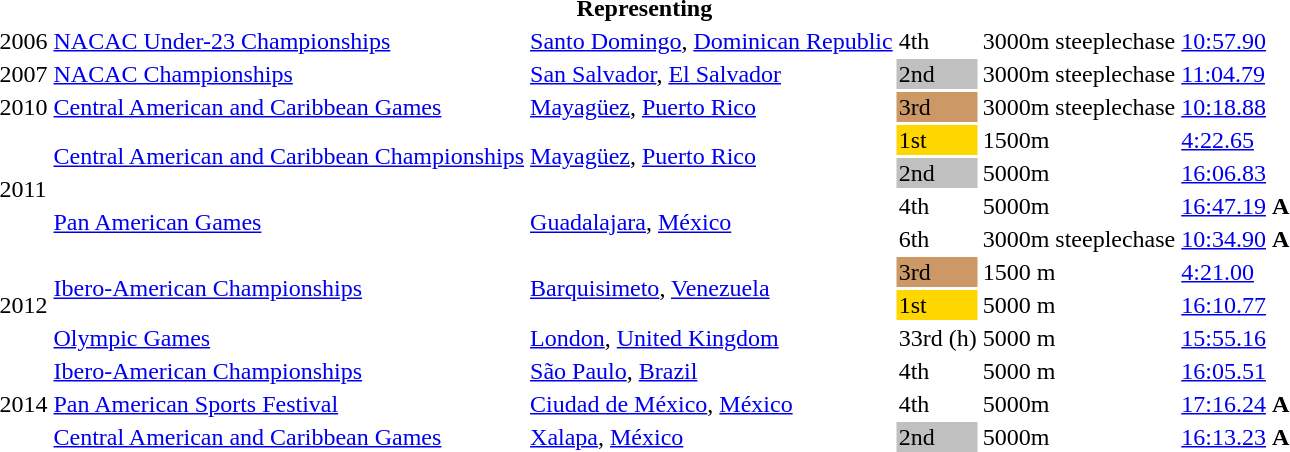<table>
<tr>
<th colspan="6">Representing </th>
</tr>
<tr>
<td>2006</td>
<td><a href='#'>NACAC Under-23 Championships</a></td>
<td><a href='#'>Santo Domingo</a>, <a href='#'>Dominican Republic</a></td>
<td>4th</td>
<td>3000m steeplechase</td>
<td><a href='#'>10:57.90</a></td>
</tr>
<tr>
<td>2007</td>
<td><a href='#'>NACAC Championships</a></td>
<td><a href='#'>San Salvador</a>, <a href='#'>El Salvador</a></td>
<td bgcolor=silver>2nd</td>
<td>3000m steeplechase</td>
<td><a href='#'>11:04.79</a></td>
</tr>
<tr>
<td>2010</td>
<td><a href='#'>Central American and Caribbean Games</a></td>
<td><a href='#'>Mayagüez</a>, <a href='#'>Puerto Rico</a></td>
<td bgcolor="cc9966">3rd</td>
<td>3000m steeplechase</td>
<td><a href='#'>10:18.88</a></td>
</tr>
<tr>
<td rowspan=4>2011</td>
<td rowspan=2><a href='#'>Central American and Caribbean Championships</a></td>
<td rowspan=2><a href='#'>Mayagüez</a>, <a href='#'>Puerto Rico</a></td>
<td bgcolor=gold>1st</td>
<td>1500m</td>
<td><a href='#'>4:22.65</a></td>
</tr>
<tr>
<td bgcolor=silver>2nd</td>
<td>5000m</td>
<td><a href='#'>16:06.83</a></td>
</tr>
<tr>
<td rowspan=2><a href='#'>Pan American Games</a></td>
<td rowspan=2><a href='#'>Guadalajara</a>, <a href='#'>México</a></td>
<td>4th</td>
<td>5000m</td>
<td><a href='#'>16:47.19</a> <strong>A</strong></td>
</tr>
<tr>
<td>6th</td>
<td>3000m steeplechase</td>
<td><a href='#'>10:34.90</a> <strong>A</strong></td>
</tr>
<tr>
<td rowspan=3>2012</td>
<td rowspan=2><a href='#'>Ibero-American Championships</a></td>
<td rowspan=2><a href='#'>Barquisimeto</a>, <a href='#'>Venezuela</a></td>
<td bgcolor="cc9966">3rd</td>
<td>1500 m</td>
<td><a href='#'>4:21.00</a></td>
</tr>
<tr>
<td bgcolor=gold>1st</td>
<td>5000 m</td>
<td><a href='#'>16:10.77</a></td>
</tr>
<tr>
<td><a href='#'>Olympic Games</a></td>
<td><a href='#'>London</a>, <a href='#'>United Kingdom</a></td>
<td>33rd (h)</td>
<td>5000 m</td>
<td><a href='#'>15:55.16</a></td>
</tr>
<tr>
<td rowspan=3>2014</td>
<td><a href='#'>Ibero-American Championships</a></td>
<td><a href='#'>São Paulo</a>, <a href='#'>Brazil</a></td>
<td>4th</td>
<td>5000 m</td>
<td><a href='#'>16:05.51</a></td>
</tr>
<tr>
<td><a href='#'>Pan American Sports Festival</a></td>
<td><a href='#'>Ciudad de México</a>, <a href='#'>México</a></td>
<td>4th</td>
<td>5000m</td>
<td><a href='#'>17:16.24</a> <strong>A</strong></td>
</tr>
<tr>
<td><a href='#'>Central American and Caribbean Games</a></td>
<td><a href='#'>Xalapa</a>, <a href='#'>México</a></td>
<td bgcolor=silver>2nd</td>
<td>5000m</td>
<td><a href='#'>16:13.23</a> <strong>A</strong></td>
</tr>
</table>
